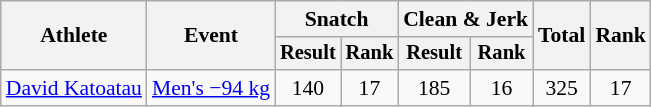<table class="wikitable" style="font-size:90%">
<tr>
<th rowspan=2>Athlete</th>
<th rowspan=2>Event</th>
<th colspan="2">Snatch</th>
<th colspan="2">Clean & Jerk</th>
<th rowspan="2">Total</th>
<th rowspan="2">Rank</th>
</tr>
<tr style="font-size:95%">
<th>Result</th>
<th>Rank</th>
<th>Result</th>
<th>Rank</th>
</tr>
<tr align=center>
<td align=left><a href='#'>David Katoatau</a></td>
<td align=left><a href='#'>Men's −94 kg</a></td>
<td>140</td>
<td>17</td>
<td>185</td>
<td>16</td>
<td>325</td>
<td>17</td>
</tr>
</table>
